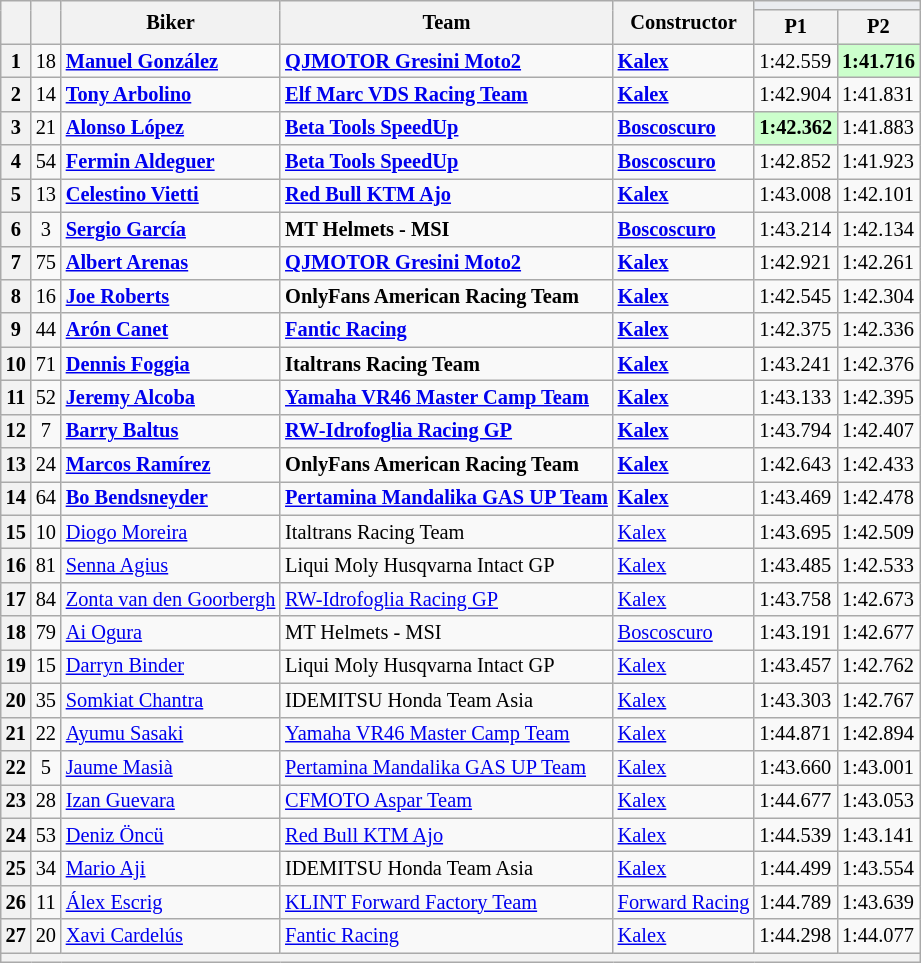<table class="wikitable sortable" style="font-size: 85%;">
<tr>
<th rowspan="2"></th>
<th rowspan="2"></th>
<th rowspan="2">Biker</th>
<th rowspan="2">Team</th>
<th rowspan="2">Constructor</th>
<th colspan="3" style="background:#eaecf0; text-align:center;"></th>
</tr>
<tr>
<th scope="col">P1</th>
<th scope="col">P2</th>
</tr>
<tr>
<th scope="row">1</th>
<td align="center">18</td>
<td>  <strong><a href='#'>Manuel González</a> </strong></td>
<td><strong><a href='#'>QJMOTOR Gresini Moto2</a> </strong></td>
<td><strong><a href='#'>Kalex</a> </strong></td>
<td>1:42.559</td>
<td style="background:#ccffcc;"><strong>1:41.716</strong></td>
</tr>
<tr>
<th scope="row">2</th>
<td align="center">14</td>
<td>  <strong><a href='#'>Tony Arbolino</a> </strong></td>
<td><strong><a href='#'>Elf Marc VDS Racing Team</a> </strong></td>
<td><strong><a href='#'>Kalex</a> </strong></td>
<td>1:42.904</td>
<td>1:41.831</td>
</tr>
<tr>
<th scope="row">3</th>
<td align="center">21</td>
<td> <strong><a href='#'>Alonso López</a></strong></td>
<td><strong><a href='#'>Beta Tools SpeedUp</a></strong></td>
<td><strong><a href='#'>Boscoscuro</a></strong></td>
<td style="background:#ccffcc;"><strong>1:42.362</strong></td>
<td>1:41.883</td>
</tr>
<tr>
<th scope="row">4</th>
<td align="center">54</td>
<td> <strong><a href='#'>Fermin Aldeguer</a> </strong></td>
<td><strong> <a href='#'>Beta Tools SpeedUp</a> </strong></td>
<td><strong><a href='#'>Boscoscuro</a> </strong></td>
<td>1:42.852</td>
<td>1:41.923</td>
</tr>
<tr>
<th scope="row">5</th>
<td align="center">13</td>
<td>  <strong><a href='#'>Celestino Vietti</a> </strong></td>
<td><strong><a href='#'>Red Bull KTM Ajo</a> </strong></td>
<td><strong><a href='#'>Kalex</a> </strong></td>
<td>1:43.008</td>
<td>1:42.101</td>
</tr>
<tr>
<th scope="row">6</th>
<td align="center">3</td>
<td>  <strong><a href='#'>Sergio García</a> </strong></td>
<td><strong>MT Helmets - MSI </strong></td>
<td><strong><a href='#'>Boscoscuro</a> </strong></td>
<td>1:43.214</td>
<td>1:42.134</td>
</tr>
<tr>
<th scope="row">7</th>
<td align="center">75</td>
<td> <strong><a href='#'>Albert Arenas</a></strong></td>
<td><strong><a href='#'>QJMOTOR Gresini Moto2</a></strong></td>
<td><strong><a href='#'>Kalex</a></strong></td>
<td>1:42.921</td>
<td>1:42.261</td>
</tr>
<tr>
<th scope="row">8</th>
<td align="center">16</td>
<td> <strong><a href='#'>Joe Roberts</a></strong></td>
<td><strong>OnlyFans American Racing Team</strong></td>
<td><strong><a href='#'>Kalex</a></strong></td>
<td>1:42.545</td>
<td>1:42.304</td>
</tr>
<tr>
<th scope="row">9</th>
<td align="center">44</td>
<td>  <strong><a href='#'>Arón Canet</a></strong></td>
<td><strong><a href='#'>Fantic Racing</a></strong></td>
<td><strong><a href='#'>Kalex</a></strong></td>
<td>1:42.375</td>
<td>1:42.336</td>
</tr>
<tr>
<th scope="row">10</th>
<td align="center">71</td>
<td> <strong><a href='#'>Dennis Foggia</a></strong></td>
<td><strong>Italtrans Racing Team</strong></td>
<td><strong><a href='#'>Kalex</a></strong></td>
<td>1:43.241</td>
<td>1:42.376</td>
</tr>
<tr>
<th scope="row">11</th>
<td align="center">52</td>
<td> <strong><a href='#'>Jeremy Alcoba</a></strong></td>
<td><strong><a href='#'>Yamaha VR46 Master Camp Team</a></strong></td>
<td><strong><a href='#'>Kalex</a></strong></td>
<td>1:43.133</td>
<td>1:42.395</td>
</tr>
<tr>
<th scope="row">12</th>
<td align="center">7</td>
<td> <strong><a href='#'>Barry Baltus</a></strong></td>
<td><strong><a href='#'>RW-Idrofoglia Racing GP</a></strong></td>
<td><strong><a href='#'>Kalex</a></strong></td>
<td>1:43.794</td>
<td>1:42.407</td>
</tr>
<tr>
<th scope="row">13</th>
<td align="center">24</td>
<td> <strong><a href='#'>Marcos Ramírez</a></strong></td>
<td><strong>OnlyFans American Racing Team</strong></td>
<td><strong><a href='#'>Kalex</a></strong></td>
<td>1:42.643</td>
<td>1:42.433</td>
</tr>
<tr>
<th scope="row">14</th>
<td align="center">64</td>
<td>  <strong><a href='#'>Bo Bendsneyder</a> </strong></td>
<td><strong><a href='#'>Pertamina Mandalika GAS UP Team</a> </strong></td>
<td><strong><a href='#'>Kalex</a> </strong></td>
<td>1:43.469</td>
<td>1:42.478</td>
</tr>
<tr>
<th scope="row">15</th>
<td align="center">10</td>
<td> <a href='#'>Diogo Moreira</a></td>
<td>Italtrans Racing Team</td>
<td><a href='#'>Kalex</a></td>
<td>1:43.695</td>
<td>1:42.509</td>
</tr>
<tr>
<th scope="row">16</th>
<td align="center">81</td>
<td> <a href='#'>Senna Agius</a></td>
<td>Liqui Moly Husqvarna Intact GP</td>
<td><a href='#'>Kalex</a></td>
<td>1:43.485</td>
<td>1:42.533</td>
</tr>
<tr>
<th scope="row">17</th>
<td align="center">84</td>
<td>  <a href='#'>Zonta van den Goorbergh</a></td>
<td><a href='#'>RW-Idrofoglia Racing GP</a></td>
<td><a href='#'>Kalex</a></td>
<td>1:43.758</td>
<td>1:42.673</td>
</tr>
<tr>
<th scope="row">18</th>
<td align="center">79</td>
<td>  <a href='#'>Ai Ogura</a></td>
<td>MT Helmets - MSI</td>
<td><a href='#'>Boscoscuro</a></td>
<td>1:43.191</td>
<td>1:42.677</td>
</tr>
<tr>
<th scope="row">19</th>
<td align="center">15</td>
<td> <a href='#'>Darryn Binder</a></td>
<td>Liqui Moly Husqvarna Intact GP</td>
<td><a href='#'>Kalex</a></td>
<td>1:43.457</td>
<td>1:42.762</td>
</tr>
<tr>
<th scope="row">20</th>
<td align="center">35</td>
<td>  <a href='#'>Somkiat Chantra</a></td>
<td>IDEMITSU Honda Team Asia</td>
<td><a href='#'>Kalex</a></td>
<td>1:43.303</td>
<td>1:42.767</td>
</tr>
<tr>
<th scope="row">21</th>
<td align="center">22</td>
<td> <a href='#'>Ayumu Sasaki</a></td>
<td><a href='#'>Yamaha VR46 Master Camp Team</a></td>
<td><a href='#'>Kalex</a></td>
<td>1:44.871</td>
<td>1:42.894</td>
</tr>
<tr>
<th scope="row">22</th>
<td align="center">5</td>
<td> <a href='#'>Jaume Masià</a></td>
<td><a href='#'>Pertamina Mandalika GAS UP Team</a></td>
<td><a href='#'>Kalex</a></td>
<td>1:43.660</td>
<td>1:43.001</td>
</tr>
<tr>
<th scope="row">23</th>
<td align="center">28</td>
<td>  <a href='#'>Izan Guevara</a></td>
<td><a href='#'>CFMOTO Aspar Team</a></td>
<td><a href='#'>Kalex</a></td>
<td>1:44.677</td>
<td>1:43.053</td>
</tr>
<tr>
<th scope="row">24</th>
<td align="center">53</td>
<td> <a href='#'>Deniz Öncü</a></td>
<td><a href='#'>Red Bull KTM Ajo</a></td>
<td><a href='#'>Kalex</a></td>
<td>1:44.539</td>
<td>1:43.141</td>
</tr>
<tr>
<th scope="row">25</th>
<td align="center">34</td>
<td> <a href='#'>Mario Aji</a></td>
<td>IDEMITSU Honda Team Asia</td>
<td><a href='#'>Kalex</a></td>
<td>1:44.499</td>
<td>1:43.554</td>
</tr>
<tr>
<th scope="row">26</th>
<td align="center">11</td>
<td> <a href='#'>Álex Escrig</a></td>
<td><a href='#'>KLINT Forward Factory Team</a></td>
<td><a href='#'>Forward Racing</a></td>
<td>1:44.789</td>
<td>1:43.639</td>
</tr>
<tr>
<th scope="row">27</th>
<td align="center">20</td>
<td> <a href='#'>Xavi Cardelús</a></td>
<td><a href='#'>Fantic Racing</a></td>
<td><a href='#'>Kalex</a></td>
<td>1:44.298</td>
<td>1:44.077</td>
</tr>
<tr>
<th colspan="7"></th>
</tr>
</table>
